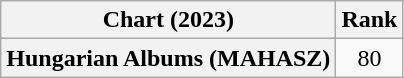<table class="wikitable plainrowheaders" style="text-align:center">
<tr>
<th scope="col">Chart (2023)</th>
<th scope="col">Rank</th>
</tr>
<tr>
<th scope="row">Hungarian Albums (MAHASZ)</th>
<td>80</td>
</tr>
</table>
